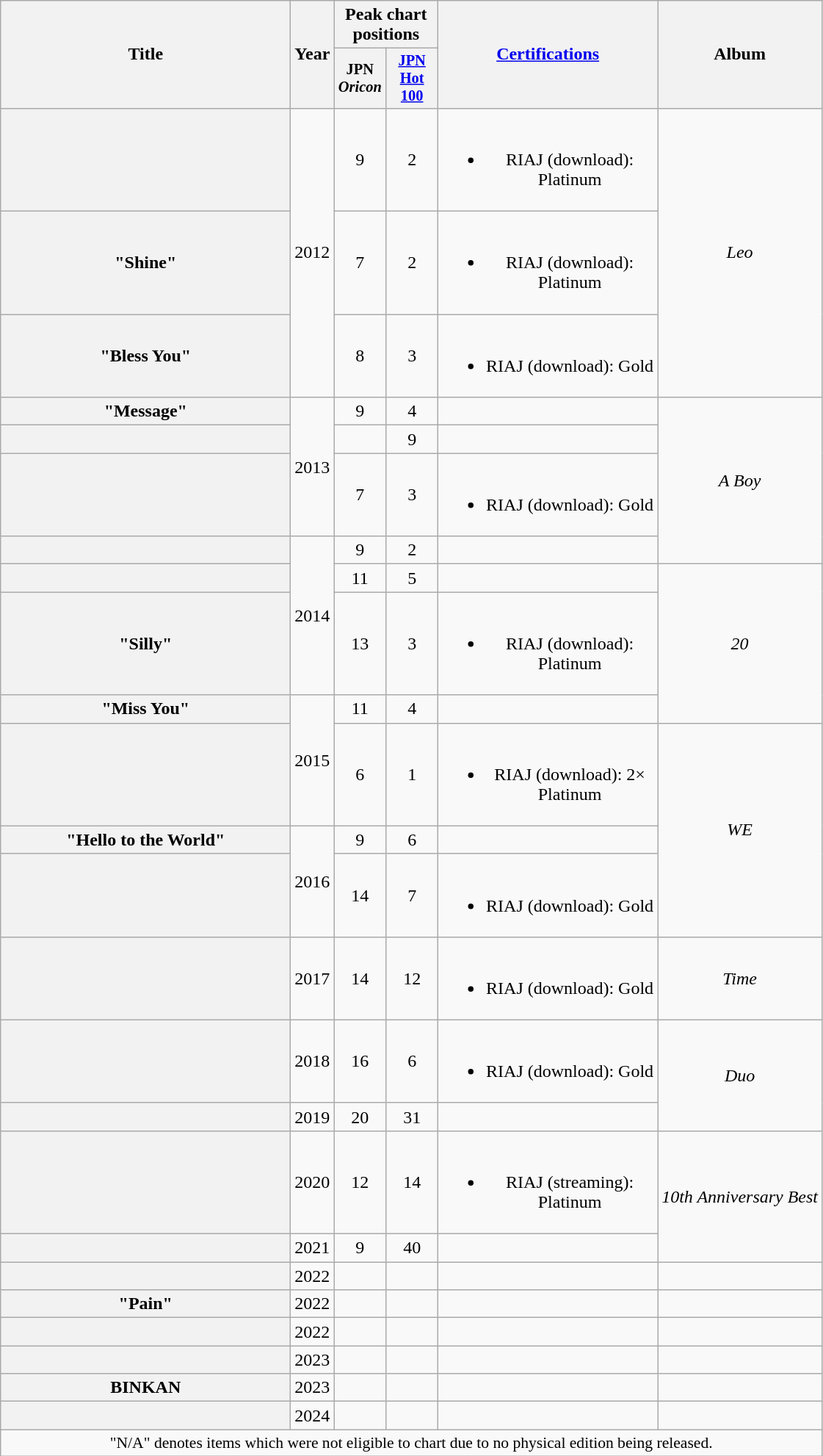<table class="wikitable plainrowheaders" style="text-align:center;">
<tr>
<th scope="col" rowspan="2" style="width:16em;">Title</th>
<th scope="col" rowspan="2">Year</th>
<th scope="col" colspan="2">Peak chart positions</th>
<th scope="col" rowspan="2" style="width:12em;"><a href='#'>Certifications</a></th>
<th scope="col" rowspan="2">Album</th>
</tr>
<tr>
<th style="width:3em;font-size:85%">JPN <em>Oricon</em><br></th>
<th style="width:3em;font-size:85%"><a href='#'>JPN Hot 100</a><br></th>
</tr>
<tr>
<th scope="row"></th>
<td rowspan="3">2012</td>
<td>9</td>
<td>2</td>
<td><br><ul><li>RIAJ <span>(download)</span>: Platinum</li></ul></td>
<td rowspan=3><em>Leo</em></td>
</tr>
<tr>
<th scope="row">"Shine"</th>
<td>7</td>
<td>2</td>
<td><br><ul><li>RIAJ <span>(download)</span>: Platinum</li></ul></td>
</tr>
<tr>
<th scope="row">"Bless You"</th>
<td>8</td>
<td>3</td>
<td><br><ul><li>RIAJ <span>(download)</span>: Gold</li></ul></td>
</tr>
<tr>
<th scope="row">"Message"</th>
<td rowspan="3">2013</td>
<td>9</td>
<td>4</td>
<td></td>
<td rowspan=4><em>A Boy</em></td>
</tr>
<tr>
<th scope="row"></th>
<td></td>
<td>9</td>
<td></td>
</tr>
<tr>
<th scope="row"></th>
<td>7</td>
<td>3</td>
<td><br><ul><li>RIAJ <span>(download)</span>: Gold</li></ul></td>
</tr>
<tr>
<th scope="row"></th>
<td rowspan="3">2014</td>
<td>9</td>
<td>2</td>
<td></td>
</tr>
<tr>
<th scope="row"></th>
<td>11</td>
<td>5</td>
<td></td>
<td rowspan=3><em>20</em></td>
</tr>
<tr>
<th scope="row">"Silly"</th>
<td>13</td>
<td>3</td>
<td><br><ul><li>RIAJ <span>(download)</span>: Platinum</li></ul></td>
</tr>
<tr>
<th scope="row">"Miss You"</th>
<td rowspan="2">2015</td>
<td>11</td>
<td>4</td>
<td></td>
</tr>
<tr>
<th scope="row"></th>
<td>6</td>
<td>1</td>
<td><br><ul><li>RIAJ <span>(download)</span>: 2× Platinum</li></ul></td>
<td rowspan=3><em>WE</em></td>
</tr>
<tr>
<th scope="row">"Hello to the World"</th>
<td rowspan="2">2016</td>
<td>9</td>
<td>6</td>
<td></td>
</tr>
<tr>
<th scope="row"></th>
<td>14</td>
<td>7</td>
<td><br><ul><li>RIAJ <span>(download)</span>: Gold</li></ul></td>
</tr>
<tr>
<th scope="row"></th>
<td rowspan="1">2017</td>
<td>14</td>
<td>12</td>
<td><br><ul><li>RIAJ <span>(download)</span>: Gold</li></ul></td>
<td rowspan="1"><em>Time</em></td>
</tr>
<tr>
<th scope="row"></th>
<td rowspan="1">2018</td>
<td>16</td>
<td>6</td>
<td><br><ul><li>RIAJ <span>(download)</span>: Gold</li></ul></td>
<td rowspan="2"><em>Duo</em></td>
</tr>
<tr>
<th scope="row"></th>
<td>2019</td>
<td>20</td>
<td>31</td>
<td></td>
</tr>
<tr>
<th scope="row"></th>
<td>2020</td>
<td>12</td>
<td>14</td>
<td><br><ul><li>RIAJ <span>(streaming)</span>: Platinum</li></ul></td>
<td rowspan="2"><em>10th Anniversary Best</em></td>
</tr>
<tr>
<th scope="row"></th>
<td>2021</td>
<td>9</td>
<td>40</td>
<td></td>
</tr>
<tr>
<th scope="row"></th>
<td>2022</td>
<td></td>
<td></td>
<td></td>
<td></td>
</tr>
<tr>
<th scope="row">"Pain"</th>
<td>2022</td>
<td></td>
<td></td>
<td></td>
<td></td>
</tr>
<tr>
<th scope="row"></th>
<td>2022</td>
<td></td>
<td></td>
<td></td>
<td></td>
</tr>
<tr>
<th scope="row"></th>
<td>2023</td>
<td></td>
<td></td>
<td></td>
<td></td>
</tr>
<tr>
<th scope="row">BINKAN</th>
<td>2023</td>
<td></td>
<td></td>
<td></td>
<td></td>
</tr>
<tr>
<th scope="row"></th>
<td>2024</td>
<td></td>
<td></td>
<td></td>
<td></td>
</tr>
<tr>
<td colspan="11" align="center" style="font-size:90%;">"N/A" denotes items which were not eligible to chart due to no physical edition being released.</td>
</tr>
</table>
